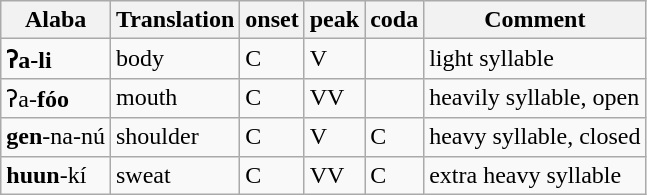<table class="wikitable">
<tr>
<th>Alaba</th>
<th>Translation</th>
<th>onset</th>
<th>peak</th>
<th>coda</th>
<th>Comment</th>
</tr>
<tr>
<td><strong>ʔa-li</strong></td>
<td>body</td>
<td>C</td>
<td>V</td>
<td></td>
<td>light syllable</td>
</tr>
<tr>
<td>ʔa-<strong>fóo</strong></td>
<td>mouth</td>
<td>C</td>
<td>VV</td>
<td></td>
<td>heavily syllable, open</td>
</tr>
<tr>
<td><strong>gen</strong>-na-nú</td>
<td>shoulder</td>
<td>C</td>
<td>V</td>
<td>C</td>
<td>heavy syllable, closed</td>
</tr>
<tr>
<td><strong>huun</strong>-kí</td>
<td>sweat</td>
<td>C</td>
<td>VV</td>
<td>C</td>
<td>extra heavy syllable</td>
</tr>
</table>
